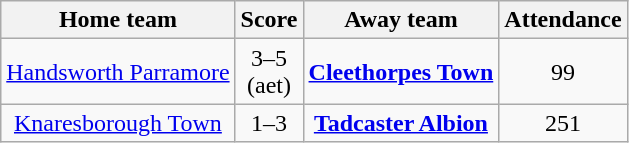<table class="wikitable" style="text-align: center">
<tr>
<th>Home team</th>
<th>Score</th>
<th>Away team</th>
<th>Attendance</th>
</tr>
<tr>
<td><a href='#'>Handsworth Parramore</a></td>
<td>3–5<br>(aet)</td>
<td><strong><a href='#'>Cleethorpes Town</a></strong></td>
<td>99</td>
</tr>
<tr>
<td><a href='#'>Knaresborough Town</a></td>
<td>1–3</td>
<td><strong><a href='#'>Tadcaster Albion</a></strong></td>
<td>251</td>
</tr>
</table>
